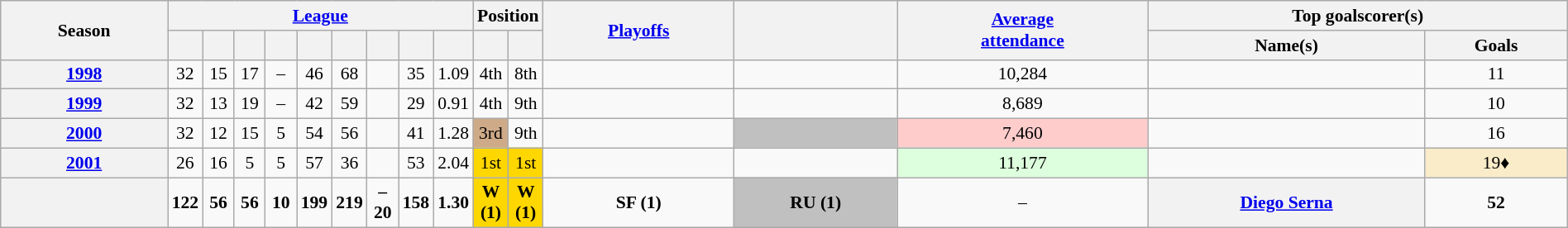<table class="wikitable sortable" width=100% border="2" cellpadding="4" style="font-size:90%; text-align:center;">
<tr style="background:#f0f6ff;">
<th rowspan=2>Season</th>
<th colspan=9><a href='#'>League</a></th>
<th colspan=2>Position</th>
<th rowspan=2><a href='#'>Playoffs</a></th>
<th rowspan=2><a href='#'></a></th>
<th rowspan=2><a href='#'>Average <br> attendance</a></th>
<th colspan=2>Top goalscorer(s)</th>
</tr>
<tr>
<th width="2%" scope="col"></th>
<th width="2%" scope="col"></th>
<th width="2%" scope="col"></th>
<th width="2%" scope="col"></th>
<th width="2%" scope="col"></th>
<th width="2%" scope="col"></th>
<th width="2%" scope="col"></th>
<th width="2%" scope="col"></th>
<th width="2%" scope="col"><a href='#'></a></th>
<th width="2%" scope="col"></th>
<th width="2%" scope="col"></th>
<th>Name(s)</th>
<th>Goals</th>
</tr>
<tr>
<th scope="row"><strong><a href='#'>1998</a></strong></th>
<td>32</td>
<td>15</td>
<td>17</td>
<td>–</td>
<td>46</td>
<td>68</td>
<td></td>
<td>35</td>
<td>1.09</td>
<td>4th</td>
<td>8th</td>
<td></td>
<td></td>
<td>10,284</td>
<td align="left"></td>
<td>11</td>
</tr>
<tr>
<th scope="row"><strong><a href='#'>1999</a></strong></th>
<td>32</td>
<td>13</td>
<td>19</td>
<td>–</td>
<td>42</td>
<td>59</td>
<td></td>
<td>29</td>
<td>0.91</td>
<td>4th</td>
<td>9th</td>
<td></td>
<td></td>
<td>8,689</td>
<td align="left"></td>
<td>10</td>
</tr>
<tr>
<th scope="row"><strong><a href='#'>2000</a></strong></th>
<td>32</td>
<td>12</td>
<td>15</td>
<td>5</td>
<td>54</td>
<td>56</td>
<td></td>
<td>41</td>
<td>1.28</td>
<td style="background-color:#CFAA88;">3rd</td>
<td>9th</td>
<td></td>
<td style="background-color:silver;"></td>
<td style="background-color:#ffcccc;">7,460</td>
<td align="left"></td>
<td>16</td>
</tr>
<tr>
<th scope="row"><strong><a href='#'>2001</a></strong></th>
<td>26</td>
<td>16</td>
<td>5</td>
<td>5</td>
<td>57</td>
<td>36</td>
<td></td>
<td>53</td>
<td>2.04</td>
<td style="background-color:gold;">1st</td>
<td style="background-color:gold;">1st</td>
<td></td>
<td></td>
<td style="background:#dfd;">11,177</td>
<td align="left"></td>
<td style="background-color:#FAECC8;">19♦</td>
</tr>
<tr class="sortbottom">
<th scope="row"></th>
<td><strong>122</strong></td>
<td><strong>56</strong></td>
<td><strong>56</strong></td>
<td><strong>10</strong></td>
<td><strong>199</strong></td>
<td><strong>219</strong></td>
<td><strong>–20</strong></td>
<td><strong>158</strong></td>
<td><strong>1.30</strong></td>
<th style="background-color:#ffd700"><strong>W (1)</strong></th>
<th scope=col style="background-color:#ffd700"><strong>W (1)</strong></th>
<td><strong>SF (1)</strong></td>
<th style="background-color:#c0c0c0"><strong>RU (1)</strong></th>
<td>–</td>
<th align="left"> <strong><a href='#'>Diego Serna</a></strong></th>
<td><strong>52</strong></td>
</tr>
</table>
